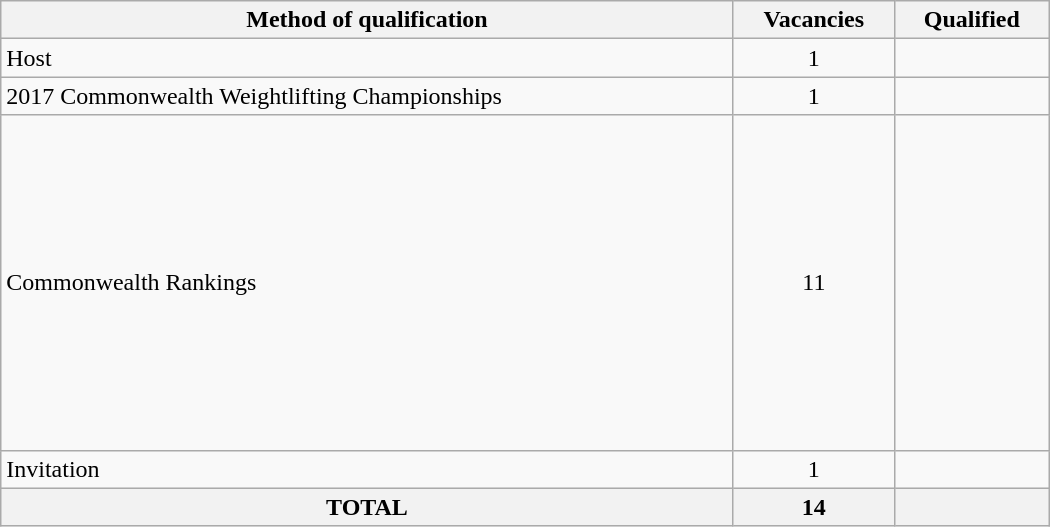<table class = "wikitable" width=700>
<tr>
<th>Method of qualification</th>
<th>Vacancies</th>
<th>Qualified</th>
</tr>
<tr>
<td>Host</td>
<td align="center">1</td>
<td></td>
</tr>
<tr>
<td>2017 Commonwealth Weightlifting Championships</td>
<td align="center">1</td>
<td></td>
</tr>
<tr>
<td>Commonwealth Rankings</td>
<td align="center">11</td>
<td><br><br><br><br><br><br><br><s></s><br><br><s></s><br><br><br></td>
</tr>
<tr>
<td>Invitation</td>
<td align="center">1</td>
<td></td>
</tr>
<tr>
<th>TOTAL</th>
<th>14</th>
<th></th>
</tr>
</table>
